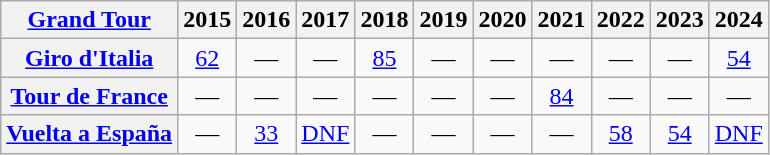<table class="wikitable plainrowheaders">
<tr>
<th scope="col"><a href='#'>Grand Tour</a></th>
<th scope="col">2015</th>
<th scope="col">2016</th>
<th scope="col">2017</th>
<th scope="col">2018</th>
<th scope="col">2019</th>
<th scope="col">2020</th>
<th scope="col">2021</th>
<th>2022</th>
<th>2023</th>
<th>2024</th>
</tr>
<tr style="text-align:center;">
<th scope="row"> <a href='#'>Giro d'Italia</a></th>
<td><a href='#'>62</a></td>
<td>—</td>
<td>—</td>
<td style="text-align:center;"><a href='#'>85</a></td>
<td>—</td>
<td>—</td>
<td>—</td>
<td>—</td>
<td>—</td>
<td><a href='#'>54</a></td>
</tr>
<tr style="text-align:center;">
<th scope="row"> <a href='#'>Tour de France</a></th>
<td>—</td>
<td>—</td>
<td>—</td>
<td>—</td>
<td>—</td>
<td>—</td>
<td><a href='#'>84</a></td>
<td>—</td>
<td>—</td>
<td>—</td>
</tr>
<tr style="text-align:center;">
<th scope="row"> <a href='#'>Vuelta a España</a></th>
<td>—</td>
<td><a href='#'>33</a></td>
<td><a href='#'>DNF</a></td>
<td>—</td>
<td>—</td>
<td>—</td>
<td>—</td>
<td><a href='#'>58</a></td>
<td><a href='#'>54</a></td>
<td><a href='#'>DNF</a></td>
</tr>
</table>
